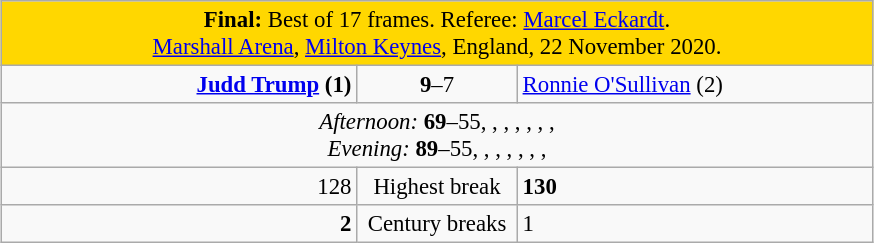<table class="wikitable" style="font-size: 95%; margin: 1em auto 1em auto;">
<tr>
<td colspan="3" align="center" bgcolor="#ffd700"><strong>Final:</strong> Best of 17 frames. Referee: <a href='#'>Marcel Eckardt</a>.<br> <a href='#'>Marshall Arena</a>, <a href='#'>Milton Keynes</a>, England, 22 November 2020.</td>
</tr>
<tr>
<td width="230" align="right"><strong><a href='#'>Judd Trump</a> (1)</strong><br></td>
<td width="100" align="center"><strong>9</strong>–7</td>
<td width="230"><a href='#'>Ronnie O'Sullivan</a> (2)<br></td>
</tr>
<tr>
<td colspan="3" align="center" style="font-size: 100%"><em>Afternoon:</em> <strong>69</strong>–55, , , , , , ,  <br><em>Evening:</em> <strong>89</strong>–55, , , , , , , </td>
</tr>
<tr>
<td align="right">128</td>
<td align="center">Highest break</td>
<td><strong>130</strong></td>
</tr>
<tr>
<td align="right"><strong>2</strong></td>
<td align="center">Century breaks</td>
<td>1</td>
</tr>
</table>
